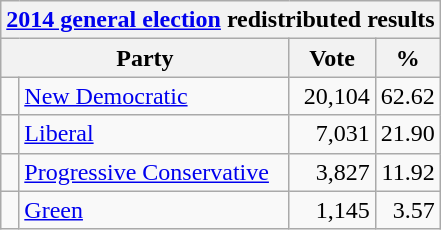<table class="wikitable">
<tr>
<th colspan="4"><a href='#'>2014 general election</a> redistributed results</th>
</tr>
<tr>
<th bgcolor="#DDDDFF" width="130px" colspan="2">Party</th>
<th bgcolor="#DDDDFF" width="50px">Vote</th>
<th bgcolor="#DDDDFF" width="30px">%</th>
</tr>
<tr>
<td> </td>
<td><a href='#'>New Democratic</a></td>
<td align=right>20,104</td>
<td align=right>62.62</td>
</tr>
<tr>
<td> </td>
<td><a href='#'>Liberal</a></td>
<td align=right>7,031</td>
<td align=right>21.90</td>
</tr>
<tr>
<td> </td>
<td><a href='#'>Progressive Conservative</a></td>
<td align=right>3,827</td>
<td align=right>11.92</td>
</tr>
<tr>
<td> </td>
<td><a href='#'>Green</a></td>
<td align=right>1,145</td>
<td align=right>3.57</td>
</tr>
</table>
